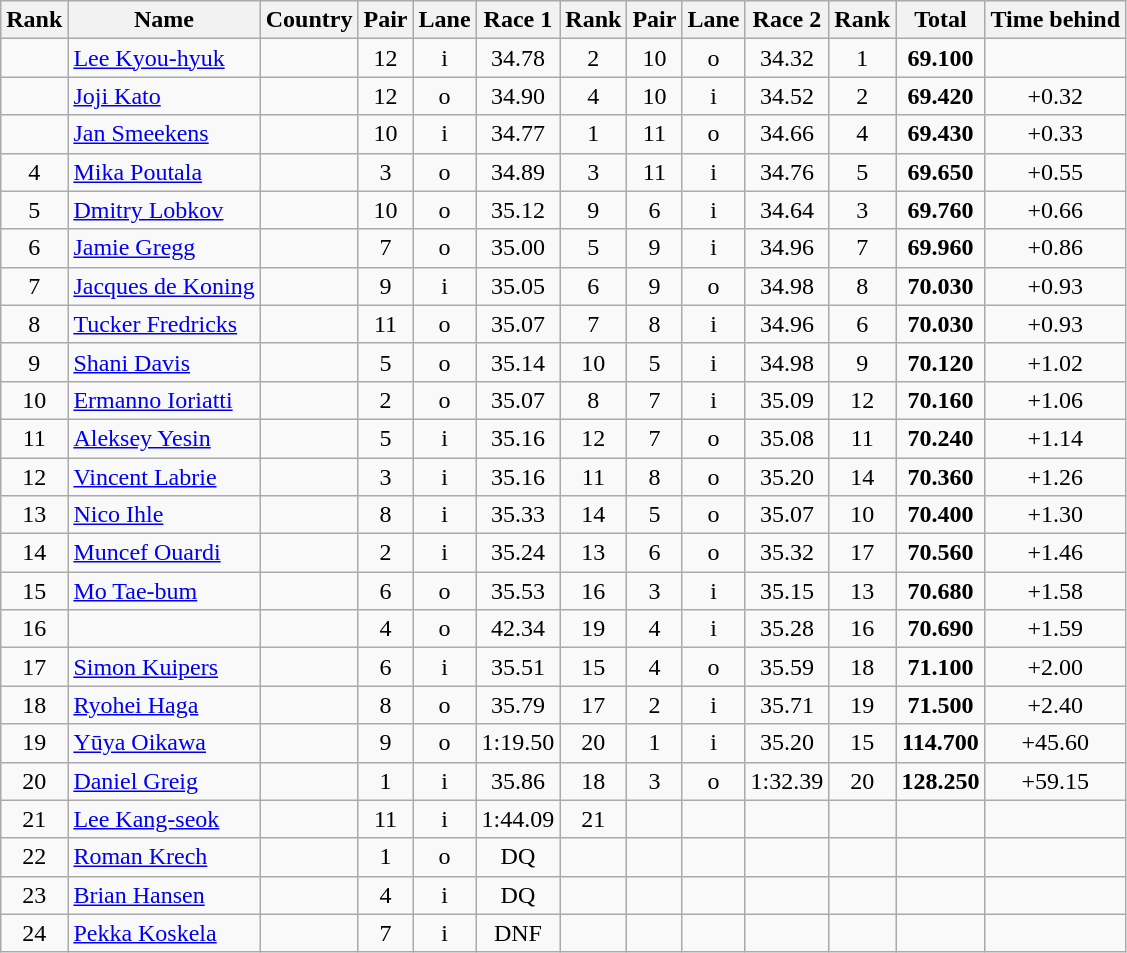<table class="wikitable sortable" style="text-align:center">
<tr>
<th>Rank</th>
<th>Name</th>
<th>Country</th>
<th>Pair</th>
<th>Lane</th>
<th>Race 1</th>
<th>Rank</th>
<th>Pair</th>
<th>Lane</th>
<th>Race 2</th>
<th>Rank</th>
<th>Total</th>
<th>Time behind</th>
</tr>
<tr>
<td></td>
<td align="left"><a href='#'>Lee Kyou-hyuk</a></td>
<td align="left"></td>
<td>12</td>
<td>i</td>
<td>34.78</td>
<td>2</td>
<td>10</td>
<td>o</td>
<td>34.32</td>
<td>1</td>
<td><strong>69.100</strong></td>
<td></td>
</tr>
<tr>
<td></td>
<td align="left"><a href='#'>Joji Kato</a></td>
<td align="left"></td>
<td>12</td>
<td>o</td>
<td>34.90</td>
<td>4</td>
<td>10</td>
<td>i</td>
<td>34.52</td>
<td>2</td>
<td><strong>69.420</strong></td>
<td>+0.32</td>
</tr>
<tr>
<td></td>
<td align="left"><a href='#'>Jan Smeekens</a></td>
<td align="left"></td>
<td>10</td>
<td>i</td>
<td>34.77</td>
<td>1</td>
<td>11</td>
<td>o</td>
<td>34.66</td>
<td>4</td>
<td><strong>69.430</strong></td>
<td>+0.33</td>
</tr>
<tr>
<td>4</td>
<td align="left"><a href='#'>Mika Poutala</a></td>
<td align="left"></td>
<td>3</td>
<td>o</td>
<td>34.89</td>
<td>3</td>
<td>11</td>
<td>i</td>
<td>34.76</td>
<td>5</td>
<td><strong>69.650</strong></td>
<td>+0.55</td>
</tr>
<tr>
<td>5</td>
<td align="left"><a href='#'>Dmitry Lobkov</a></td>
<td align="left"></td>
<td>10</td>
<td>o</td>
<td>35.12</td>
<td>9</td>
<td>6</td>
<td>i</td>
<td>34.64</td>
<td>3</td>
<td><strong>69.760</strong></td>
<td>+0.66</td>
</tr>
<tr>
<td>6</td>
<td align="left"><a href='#'>Jamie Gregg</a></td>
<td align="left"></td>
<td>7</td>
<td>o</td>
<td>35.00</td>
<td>5</td>
<td>9</td>
<td>i</td>
<td>34.96</td>
<td>7</td>
<td><strong>69.960</strong></td>
<td>+0.86</td>
</tr>
<tr>
<td>7</td>
<td align="left"><a href='#'>Jacques de Koning</a></td>
<td align="left"></td>
<td>9</td>
<td>i</td>
<td>35.05</td>
<td>6</td>
<td>9</td>
<td>o</td>
<td>34.98</td>
<td>8</td>
<td><strong>70.030</strong></td>
<td>+0.93</td>
</tr>
<tr>
<td>8</td>
<td align="left"><a href='#'>Tucker Fredricks</a></td>
<td align="left"></td>
<td>11</td>
<td>o</td>
<td>35.07</td>
<td>7</td>
<td>8</td>
<td>i</td>
<td>34.96</td>
<td>6</td>
<td><strong>70.030</strong></td>
<td>+0.93</td>
</tr>
<tr>
<td>9</td>
<td align="left"><a href='#'>Shani Davis</a></td>
<td align="left"></td>
<td>5</td>
<td>o</td>
<td>35.14</td>
<td>10</td>
<td>5</td>
<td>i</td>
<td>34.98</td>
<td>9</td>
<td><strong>70.120</strong></td>
<td>+1.02</td>
</tr>
<tr>
<td>10</td>
<td align="left"><a href='#'>Ermanno Ioriatti</a></td>
<td align="left"></td>
<td>2</td>
<td>o</td>
<td>35.07</td>
<td>8</td>
<td>7</td>
<td>i</td>
<td>35.09</td>
<td>12</td>
<td><strong>70.160</strong></td>
<td>+1.06</td>
</tr>
<tr>
<td>11</td>
<td align="left"><a href='#'>Aleksey Yesin</a></td>
<td align="left"></td>
<td>5</td>
<td>i</td>
<td>35.16</td>
<td>12</td>
<td>7</td>
<td>o</td>
<td>35.08</td>
<td>11</td>
<td><strong>70.240</strong></td>
<td>+1.14</td>
</tr>
<tr>
<td>12</td>
<td align="left"><a href='#'>Vincent Labrie</a></td>
<td align="left"></td>
<td>3</td>
<td>i</td>
<td>35.16</td>
<td>11</td>
<td>8</td>
<td>o</td>
<td>35.20</td>
<td>14</td>
<td><strong>70.360</strong></td>
<td>+1.26</td>
</tr>
<tr>
<td>13</td>
<td align="left"><a href='#'>Nico Ihle</a></td>
<td align="left"></td>
<td>8</td>
<td>i</td>
<td>35.33</td>
<td>14</td>
<td>5</td>
<td>o</td>
<td>35.07</td>
<td>10</td>
<td><strong>70.400</strong></td>
<td>+1.30</td>
</tr>
<tr>
<td>14</td>
<td align="left"><a href='#'>Muncef Ouardi</a></td>
<td align="left"></td>
<td>2</td>
<td>i</td>
<td>35.24</td>
<td>13</td>
<td>6</td>
<td>o</td>
<td>35.32</td>
<td>17</td>
<td><strong>70.560</strong></td>
<td>+1.46</td>
</tr>
<tr>
<td>15</td>
<td align="left"><a href='#'>Mo Tae-bum</a></td>
<td align="left"></td>
<td>6</td>
<td>o</td>
<td>35.53</td>
<td>16</td>
<td>3</td>
<td>i</td>
<td>35.15</td>
<td>13</td>
<td><strong>70.680</strong></td>
<td>+1.58</td>
</tr>
<tr>
<td>16</td>
<td align="left"></td>
<td align="left"></td>
<td>4</td>
<td>o</td>
<td>42.34</td>
<td>19</td>
<td>4</td>
<td>i</td>
<td>35.28</td>
<td>16</td>
<td><strong>70.690</strong></td>
<td>+1.59</td>
</tr>
<tr>
<td>17</td>
<td align="left"><a href='#'>Simon Kuipers</a></td>
<td align="left"></td>
<td>6</td>
<td>i</td>
<td>35.51</td>
<td>15</td>
<td>4</td>
<td>o</td>
<td>35.59</td>
<td>18</td>
<td><strong>71.100</strong></td>
<td>+2.00</td>
</tr>
<tr>
<td>18</td>
<td align="left"><a href='#'>Ryohei Haga</a></td>
<td align="left"></td>
<td>8</td>
<td>o</td>
<td>35.79</td>
<td>17</td>
<td>2</td>
<td>i</td>
<td>35.71</td>
<td>19</td>
<td><strong>71.500</strong></td>
<td>+2.40</td>
</tr>
<tr>
<td>19</td>
<td align="left"><a href='#'>Yūya Oikawa</a></td>
<td align="left"></td>
<td>9</td>
<td>o</td>
<td>1:19.50</td>
<td>20</td>
<td>1</td>
<td>i</td>
<td>35.20</td>
<td>15</td>
<td><strong>114.700</strong></td>
<td>+45.60</td>
</tr>
<tr>
<td>20</td>
<td align="left"><a href='#'>Daniel Greig</a></td>
<td align="left"></td>
<td>1</td>
<td>i</td>
<td>35.86</td>
<td>18</td>
<td>3</td>
<td>o</td>
<td>1:32.39</td>
<td>20</td>
<td><strong>128.250</strong></td>
<td>+59.15</td>
</tr>
<tr>
<td>21</td>
<td align="left"><a href='#'>Lee Kang-seok</a></td>
<td align="left"></td>
<td>11</td>
<td>i</td>
<td>1:44.09</td>
<td>21</td>
<td></td>
<td></td>
<td></td>
<td></td>
<td></td>
<td></td>
</tr>
<tr>
<td>22</td>
<td align="left"><a href='#'>Roman Krech</a></td>
<td align="left"></td>
<td>1</td>
<td>o</td>
<td>DQ</td>
<td></td>
<td></td>
<td></td>
<td></td>
<td></td>
<td></td>
<td></td>
</tr>
<tr>
<td>23</td>
<td align="left"><a href='#'>Brian Hansen</a></td>
<td align="left"></td>
<td>4</td>
<td>i</td>
<td>DQ</td>
<td></td>
<td></td>
<td></td>
<td></td>
<td></td>
<td></td>
<td></td>
</tr>
<tr>
<td>24</td>
<td align="left"><a href='#'>Pekka Koskela</a></td>
<td align="left"></td>
<td>7</td>
<td>i</td>
<td>DNF</td>
<td></td>
<td></td>
<td></td>
<td></td>
<td></td>
<td></td>
<td></td>
</tr>
</table>
